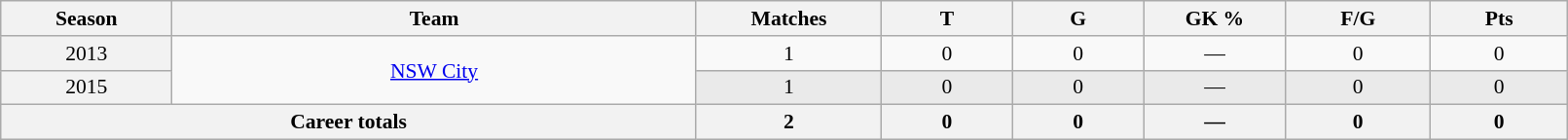<table class="wikitable sortable"  style="font-size:90%; text-align:center; width:85%;">
<tr>
<th width=2%>Season</th>
<th width=8%>Team</th>
<th width=2%>Matches</th>
<th width=2%>T</th>
<th width=2%>G</th>
<th width=2%>GK %</th>
<th width=2%>F/G</th>
<th width=2%>Pts</th>
</tr>
<tr>
<th scope="row" style="text-align:center; font-weight:normal">2013</th>
<td rowspan="2" style="text-align:center;"> <a href='#'>NSW City</a></td>
<td>1</td>
<td>0</td>
<td>0</td>
<td>—</td>
<td>0</td>
<td>0</td>
</tr>
<tr style="background:#eaeaea;">
<th scope="row" style="text-align:center; font-weight:normal">2015</th>
<td>1</td>
<td>0</td>
<td>0</td>
<td>—</td>
<td>0</td>
<td>0</td>
</tr>
<tr class="sortbottom">
<th colspan=2>Career totals</th>
<th>2</th>
<th>0</th>
<th>0</th>
<th>—</th>
<th>0</th>
<th>0</th>
</tr>
</table>
